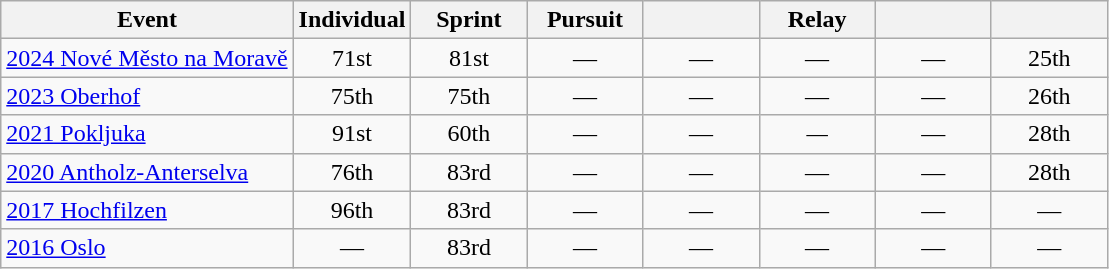<table class="wikitable" style="text-align: center;">
<tr ">
<th>Event</th>
<th style="width:70px;">Individual</th>
<th style="width:70px;">Sprint</th>
<th style="width:70px;">Pursuit</th>
<th style="width:70px;"></th>
<th style="width:70px;">Relay</th>
<th style="width:70px;"></th>
<th style="width:70px;"></th>
</tr>
<tr>
<td align=left> <a href='#'>2024 Nové Město na Moravě</a></td>
<td>71st</td>
<td>81st</td>
<td>—</td>
<td>—</td>
<td>—</td>
<td>—</td>
<td>25th</td>
</tr>
<tr>
<td align=left> <a href='#'>2023 Oberhof</a></td>
<td>75th</td>
<td>75th</td>
<td>—</td>
<td>—</td>
<td>—</td>
<td>—</td>
<td>26th</td>
</tr>
<tr>
<td align="left"> <a href='#'>2021 Pokljuka</a></td>
<td>91st</td>
<td>60th</td>
<td>—</td>
<td>—</td>
<td><em>—</em></td>
<td>—</td>
<td>28th</td>
</tr>
<tr>
<td align=left>  <a href='#'>2020 Antholz-Anterselva</a></td>
<td>76th</td>
<td>83rd</td>
<td>—</td>
<td>—</td>
<td>—</td>
<td>—</td>
<td>28th</td>
</tr>
<tr>
<td align=left> <a href='#'>2017 Hochfilzen</a></td>
<td>96th</td>
<td>83rd</td>
<td>—</td>
<td>—</td>
<td>—</td>
<td>—</td>
<td>—</td>
</tr>
<tr>
<td align=left> <a href='#'>2016 Oslo</a></td>
<td>—</td>
<td>83rd</td>
<td>—</td>
<td>—</td>
<td>—</td>
<td>—</td>
<td>—</td>
</tr>
</table>
